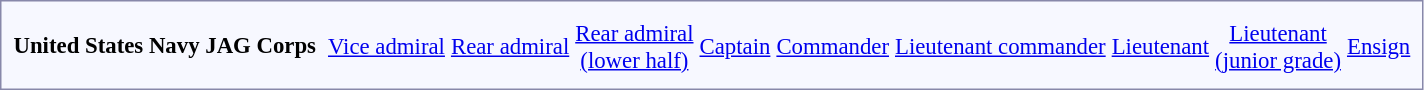<table style="border:1px solid #8888aa; background-color:#f7f8ff; padding:5px; font-size:95%; margin: 0px 12px 12px 0px; text-align:center;">
<tr>
<td rowspan=3><strong>United States Navy JAG Corps</strong></td>
<td colspan=4 rowspan=3></td>
<td colspan=2></td>
<td colspan=2></td>
<td colspan=2></td>
<td colspan=2></td>
<td colspan=2></td>
<td colspan=2></td>
<td colspan=2></td>
<td colspan=3></td>
<td colspan=3></td>
</tr>
<tr>
<td colspan=2><a href='#'>Vice admiral</a></td>
<td colspan=2><a href='#'>Rear admiral</a></td>
<td colspan=2><a href='#'>Rear admiral<br>(lower half)</a></td>
<td colspan=2><a href='#'>Captain</a></td>
<td colspan=2><a href='#'>Commander</a></td>
<td colspan=2><a href='#'>Lieutenant commander</a></td>
<td colspan=2><a href='#'>Lieutenant</a></td>
<td colspan=3><a href='#'>Lieutenant<br>(junior grade)</a></td>
<td colspan=3><a href='#'>Ensign</a></td>
</tr>
<tr>
</tr>
</table>
